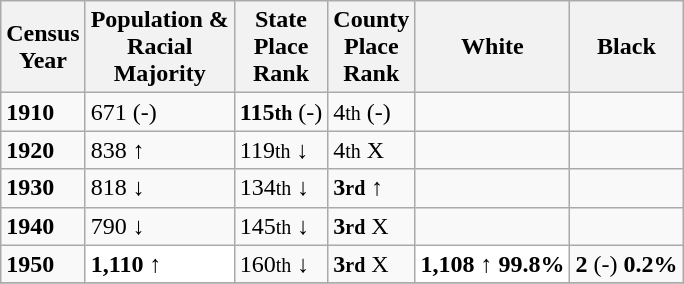<table class="wikitable">
<tr>
<th>Census<br>Year</th>
<th>Population &<br>Racial<br>Majority</th>
<th>State<br>Place<br>Rank</th>
<th>County<br>Place<br>Rank</th>
<th>White</th>
<th>Black</th>
</tr>
<tr>
<td><strong>1910</strong></td>
<td>671 (-)</td>
<td><strong>115<small>th</small></strong> (-)</td>
<td>4<small>th</small> (-)</td>
<td></td>
<td></td>
</tr>
<tr>
<td><strong>1920</strong></td>
<td>838 ↑</td>
<td>119<small>th</small> ↓</td>
<td>4<small>th</small> X</td>
<td></td>
<td></td>
</tr>
<tr>
<td><strong>1930</strong></td>
<td>818 ↓</td>
<td>134<small>th</small> ↓</td>
<td><strong>3<small>rd</small></strong> ↑</td>
<td></td>
<td></td>
</tr>
<tr>
<td><strong>1940</strong></td>
<td>790 ↓</td>
<td>145<small>th</small> ↓</td>
<td><strong>3<small>rd</small></strong> X</td>
<td></td>
<td></td>
</tr>
<tr>
<td><strong>1950</strong></td>
<td bgcolor="#FFFFFF"><strong>1,110</strong> ↑</td>
<td>160<small>th</small> ↓</td>
<td><strong>3<small>rd</small></strong> X</td>
<td bgcolor="#FFFFFF"><strong>1,108</strong> ↑ <strong>99.8%</strong></td>
<td><strong>2</strong> (-) <strong>0.2%</strong></td></td>
</tr>
<tr>
</tr>
</table>
